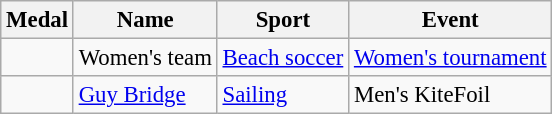<table class="wikitable sortable" style="font-size: 95%;">
<tr>
<th>Medal</th>
<th>Name</th>
<th>Sport</th>
<th>Event</th>
</tr>
<tr>
<td></td>
<td>Women's team</td>
<td><a href='#'>Beach soccer</a></td>
<td><a href='#'>Women's tournament</a></td>
</tr>
<tr>
<td></td>
<td><a href='#'>Guy Bridge</a></td>
<td><a href='#'>Sailing</a></td>
<td>Men's KiteFoil</td>
</tr>
</table>
